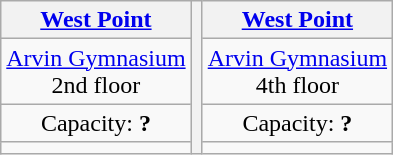<table class="wikitable" style="text-align:center">
<tr>
<th><a href='#'>West Point</a></th>
<th rowspan=4></th>
<th><a href='#'>West Point</a></th>
</tr>
<tr>
<td><a href='#'>Arvin Gymnasium</a><br>2nd floor</td>
<td><a href='#'>Arvin Gymnasium</a><br>4th floor</td>
</tr>
<tr>
<td>Capacity: <strong>?</strong></td>
<td>Capacity: <strong>?</strong></td>
</tr>
<tr>
<td></td>
<td></td>
</tr>
</table>
